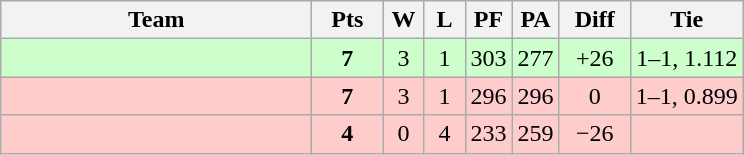<table class=wikitable style="text-align:center">
<tr>
<th width=200>Team</th>
<th width=40>Pts</th>
<th width=20>W</th>
<th width=20>L</th>
<th width=20>PF</th>
<th width=20>PA</th>
<th width=40>Diff</th>
<th>Tie</th>
</tr>
<tr style="background:#cfc;">
<td style="text-align:left"></td>
<td><strong>7</strong></td>
<td>3</td>
<td>1</td>
<td>303</td>
<td>277</td>
<td>+26</td>
<td>1–1, 1.112</td>
</tr>
<tr style="background:#fcc;">
<td style="text-align:left"></td>
<td><strong>7</strong></td>
<td>3</td>
<td>1</td>
<td>296</td>
<td>296</td>
<td>0</td>
<td>1–1, 0.899</td>
</tr>
<tr style="background:#fcc;">
<td style="text-align:left"></td>
<td><strong>4</strong></td>
<td>0</td>
<td>4</td>
<td>233</td>
<td>259</td>
<td>−26</td>
<td></td>
</tr>
</table>
